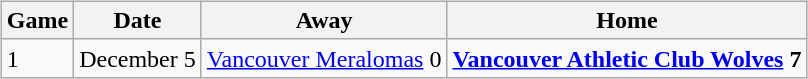<table cellspacing="10">
<tr>
<td valign="top"><br><table class="wikitable">
<tr>
<th>Game</th>
<th>Date</th>
<th>Away</th>
<th>Home</th>
</tr>
<tr>
<td>1</td>
<td>December 5</td>
<td><a href='#'>Vancouver Meralomas</a> 0</td>
<td><strong><a href='#'>Vancouver Athletic Club Wolves</a> 7</strong></td>
</tr>
</table>
</td>
</tr>
</table>
